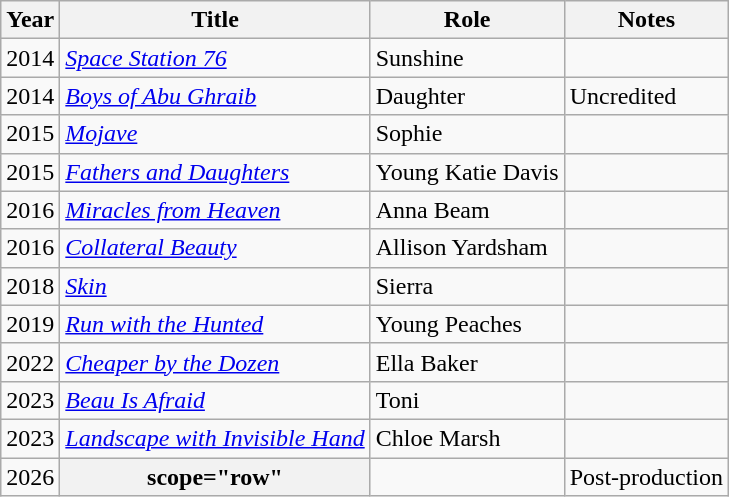<table class="wikitable plainrowheaders sortable">
<tr>
<th scope="col">Year</th>
<th scope="col">Title</th>
<th scope="col">Role</th>
<th scope="col" class="unsortable">Notes</th>
</tr>
<tr>
<td>2014</td>
<td><em><a href='#'>Space Station 76</a></em></td>
<td>Sunshine</td>
<td></td>
</tr>
<tr>
<td>2014</td>
<td><em><a href='#'>Boys of Abu Ghraib</a></em></td>
<td>Daughter</td>
<td>Uncredited</td>
</tr>
<tr>
<td>2015</td>
<td><em><a href='#'>Mojave</a></em></td>
<td>Sophie</td>
<td></td>
</tr>
<tr>
<td>2015</td>
<td><em><a href='#'>Fathers and Daughters</a></em></td>
<td>Young Katie Davis</td>
<td></td>
</tr>
<tr>
<td>2016</td>
<td><em><a href='#'>Miracles from Heaven</a></em></td>
<td>Anna Beam</td>
<td></td>
</tr>
<tr>
<td>2016</td>
<td><em><a href='#'>Collateral Beauty</a></em></td>
<td>Allison Yardsham</td>
<td></td>
</tr>
<tr>
<td>2018</td>
<td><em><a href='#'>Skin</a></em></td>
<td>Sierra</td>
<td></td>
</tr>
<tr>
<td>2019</td>
<td><em><a href='#'>Run with the Hunted</a></em></td>
<td>Young Peaches</td>
<td></td>
</tr>
<tr>
<td>2022</td>
<td><em><a href='#'>Cheaper by the Dozen</a></em></td>
<td>Ella Baker</td>
<td></td>
</tr>
<tr>
<td>2023</td>
<td><em><a href='#'>Beau Is Afraid</a></em></td>
<td>Toni</td>
<td></td>
</tr>
<tr>
<td>2023</td>
<td><em><a href='#'>Landscape with Invisible Hand</a></em></td>
<td>Chloe Marsh</td>
<td></td>
</tr>
<tr>
<td>2026</td>
<th>scope="row" </th>
<td></td>
<td>Post-production</td>
</tr>
</table>
